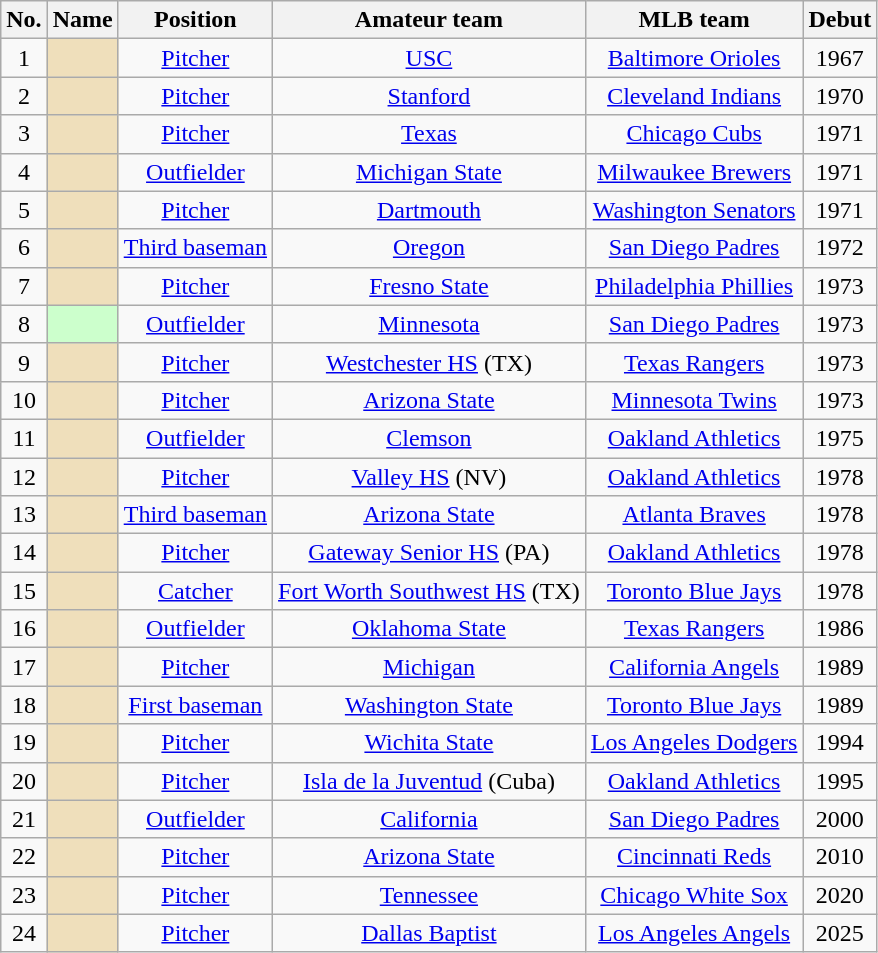<table class="wikitable sortable plainrowheaders" style="text-align: center;">
<tr>
<th scope="col">No.</th>
<th scope="col">Name</th>
<th scope="col">Position</th>
<th scope="col">Amateur team</th>
<th scope="col">MLB team</th>
<th scope="col">Debut</th>
</tr>
<tr>
<td>1</td>
<th scope="row" style="background-color:#EFDFBB; text-align:center"></th>
<td><a href='#'>Pitcher</a></td>
<td><a href='#'>USC</a></td>
<td><a href='#'>Baltimore Orioles</a></td>
<td>1967</td>
</tr>
<tr>
<td>2</td>
<th scope="row" style="background-color:#EFDFBB; text-align:center"></th>
<td><a href='#'>Pitcher</a></td>
<td><a href='#'>Stanford</a></td>
<td><a href='#'>Cleveland Indians</a></td>
<td>1970</td>
</tr>
<tr>
<td>3</td>
<th scope="row" style="background-color:#EFDFBB; text-align:center"></th>
<td><a href='#'>Pitcher</a></td>
<td><a href='#'>Texas</a></td>
<td><a href='#'>Chicago Cubs</a></td>
<td>1971</td>
</tr>
<tr>
<td>4</td>
<th scope="row" style="background-color:#EFDFBB; text-align:center"></th>
<td><a href='#'>Outfielder</a></td>
<td><a href='#'>Michigan State</a></td>
<td><a href='#'>Milwaukee Brewers</a></td>
<td>1971</td>
</tr>
<tr>
<td>5</td>
<th scope="row" style="background-color:#EFDFBB; text-align:center"></th>
<td><a href='#'>Pitcher</a></td>
<td><a href='#'>Dartmouth</a></td>
<td><a href='#'>Washington Senators</a></td>
<td>1971</td>
</tr>
<tr>
<td>6</td>
<th scope="row" style="background-color:#EFDFBB; text-align:center"></th>
<td><a href='#'>Third baseman</a></td>
<td><a href='#'>Oregon</a></td>
<td><a href='#'>San Diego Padres</a></td>
<td>1972</td>
</tr>
<tr>
<td>7</td>
<th scope="row" style="background-color:#EFDFBB; text-align:center"></th>
<td><a href='#'>Pitcher</a></td>
<td><a href='#'>Fresno State</a></td>
<td><a href='#'>Philadelphia Phillies</a></td>
<td>1973</td>
</tr>
<tr>
<td>8</td>
<th scope="row" style="background-color:#ccffcc; text-align:center"></th>
<td><a href='#'>Outfielder</a></td>
<td><a href='#'>Minnesota</a></td>
<td><a href='#'>San Diego Padres</a></td>
<td>1973</td>
</tr>
<tr>
<td>9</td>
<th scope="row" style="background-color:#EFDFBB; text-align:center"></th>
<td><a href='#'>Pitcher</a></td>
<td><a href='#'>Westchester HS</a> (TX)</td>
<td><a href='#'>Texas Rangers</a></td>
<td>1973</td>
</tr>
<tr>
<td>10</td>
<th scope="row" style="background-color:#EFDFBB; text-align:center"></th>
<td><a href='#'>Pitcher</a></td>
<td><a href='#'>Arizona State</a></td>
<td><a href='#'>Minnesota Twins</a></td>
<td>1973</td>
</tr>
<tr>
<td>11</td>
<td scope="row" style="background-color:#EFDFBB; text-align:center"></td>
<td><a href='#'>Outfielder</a></td>
<td><a href='#'>Clemson</a></td>
<td><a href='#'>Oakland Athletics</a></td>
<td>1975</td>
</tr>
<tr>
<td>12</td>
<th scope="row" style="background-color:#EFDFBB; text-align:center"></th>
<td><a href='#'>Pitcher</a></td>
<td><a href='#'>Valley HS</a> (NV)</td>
<td><a href='#'>Oakland Athletics</a></td>
<td>1978</td>
</tr>
<tr>
<td>13</td>
<th scope="row" style="background-color:#EFDFBB; text-align:center"></th>
<td><a href='#'>Third baseman</a></td>
<td><a href='#'>Arizona State</a></td>
<td><a href='#'>Atlanta Braves</a></td>
<td>1978</td>
</tr>
<tr>
<td>14</td>
<th scope="row" style="background-color:#EFDFBB; text-align:center"></th>
<td><a href='#'>Pitcher</a></td>
<td><a href='#'>Gateway Senior HS</a> (PA)</td>
<td><a href='#'>Oakland Athletics</a></td>
<td>1978</td>
</tr>
<tr>
<td>15</td>
<th scope="row" style="background-color:#EFDFBB; text-align:center"></th>
<td><a href='#'>Catcher</a></td>
<td><a href='#'>Fort Worth Southwest HS</a> (TX)</td>
<td><a href='#'>Toronto Blue Jays</a></td>
<td>1978</td>
</tr>
<tr>
<td>16</td>
<th scope="row" style="background-color:#EFDFBB; text-align:center"></th>
<td><a href='#'>Outfielder</a></td>
<td><a href='#'>Oklahoma State</a></td>
<td><a href='#'>Texas Rangers</a></td>
<td>1986</td>
</tr>
<tr>
<td>17</td>
<th scope="row" style="background-color:#EFDFBB; text-align:center"></th>
<td><a href='#'>Pitcher</a></td>
<td><a href='#'>Michigan</a></td>
<td><a href='#'>California Angels</a></td>
<td>1989</td>
</tr>
<tr>
<td>18</td>
<th scope="row" style="background-color:#EFDFBB; text-align:center"></th>
<td><a href='#'>First baseman</a></td>
<td><a href='#'>Washington State</a></td>
<td><a href='#'>Toronto Blue Jays</a></td>
<td>1989</td>
</tr>
<tr>
<td>19</td>
<th scope="row" style="background-color:#EFDFBB; text-align:center"></th>
<td><a href='#'>Pitcher</a></td>
<td><a href='#'>Wichita State</a></td>
<td><a href='#'>Los Angeles Dodgers</a></td>
<td>1994</td>
</tr>
<tr>
<td>20</td>
<th scope="row" style="background-color:#EFDFBB; text-align:center"></th>
<td><a href='#'>Pitcher</a></td>
<td><a href='#'>Isla de la Juventud</a> (Cuba)</td>
<td><a href='#'>Oakland Athletics</a></td>
<td>1995</td>
</tr>
<tr>
<td>21</td>
<th scope="row" style="background-color:#EFDFBB; text-align:center"></th>
<td><a href='#'>Outfielder</a></td>
<td><a href='#'>California</a></td>
<td><a href='#'>San Diego Padres</a></td>
<td>2000</td>
</tr>
<tr>
<td>22</td>
<th scope="row" style="background-color:#EFDFBB; text-align:center"></th>
<td><a href='#'>Pitcher</a></td>
<td><a href='#'>Arizona State</a></td>
<td><a href='#'>Cincinnati Reds</a></td>
<td>2010</td>
</tr>
<tr>
<td>23</td>
<th scope="row" style="background-color:#EFDFBB; text-align:center"></th>
<td><a href='#'>Pitcher</a></td>
<td><a href='#'>Tennessee</a></td>
<td><a href='#'>Chicago White Sox</a></td>
<td>2020</td>
</tr>
<tr>
<td>24</td>
<th scope="row" style="background-color:#EFDFBB; text-align:center"></th>
<td><a href='#'>Pitcher</a></td>
<td><a href='#'>Dallas Baptist</a></td>
<td><a href='#'>Los Angeles Angels</a></td>
<td>2025</td>
</tr>
</table>
